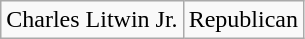<table class="sortable wikitable">
<tr>
<td>Charles Litwin Jr.</td>
<td>Republican</td>
</tr>
</table>
